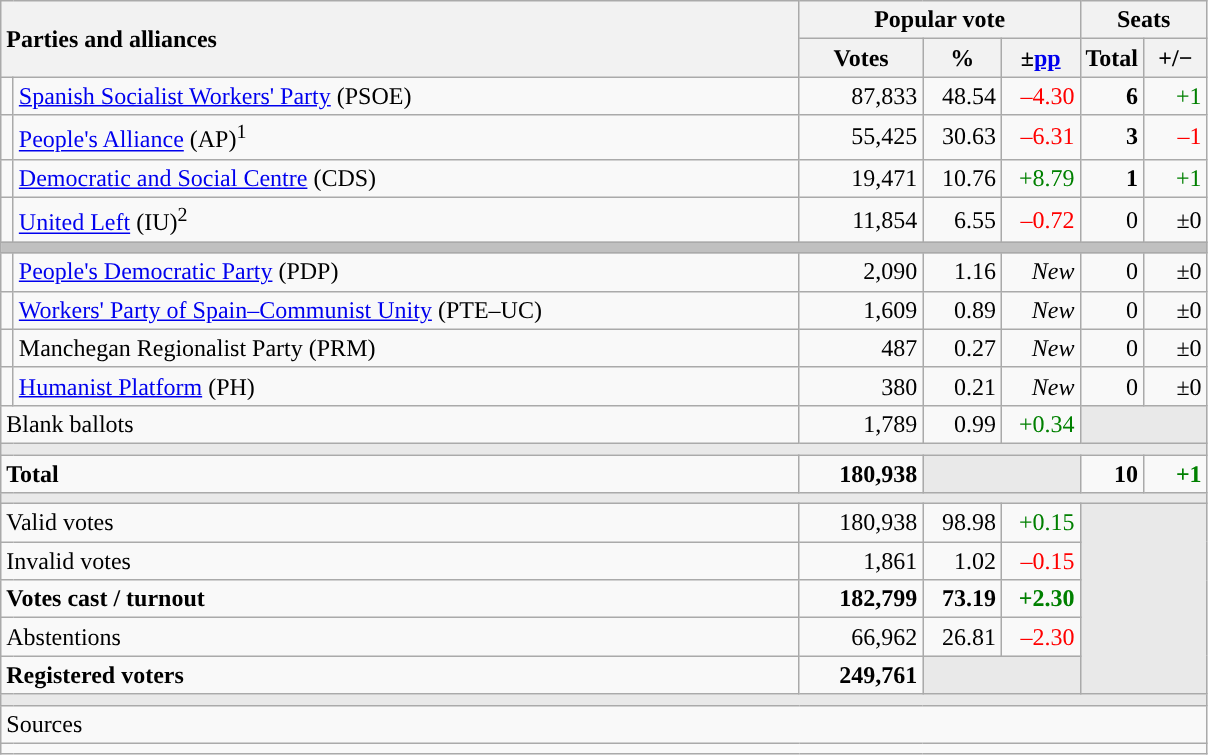<table class="wikitable" style="text-align:right;">
<tr>
<th style="text-align:left;" rowspan="2" colspan="2" width="525">Parties and alliances</th>
<th colspan="3">Popular vote</th>
<th colspan="2">Seats</th>
</tr>
<tr>
<th width="75">Votes</th>
<th width="45">%</th>
<th width="45">±<a href='#'>pp</a></th>
<th width="35">Total</th>
<th width="35">+/−</th>
</tr>
<tr>
<td width="1" style="color:inherit;background:"></td>
<td align="left"><a href='#'>Spanish Socialist Workers' Party</a> (PSOE)</td>
<td>87,833</td>
<td>48.54</td>
<td style="color:red;">–4.30</td>
<td><strong>6</strong></td>
<td style="color:green;">+1</td>
</tr>
<tr>
<td style="color:inherit;background:"></td>
<td align="left"><a href='#'>People's Alliance</a> (AP)<sup>1</sup></td>
<td>55,425</td>
<td>30.63</td>
<td style="color:red;">–6.31</td>
<td><strong>3</strong></td>
<td style="color:red;">–1</td>
</tr>
<tr>
<td style="color:inherit;background:"></td>
<td align="left"><a href='#'>Democratic and Social Centre</a> (CDS)</td>
<td>19,471</td>
<td>10.76</td>
<td style="color:green;">+8.79</td>
<td><strong>1</strong></td>
<td style="color:green;">+1</td>
</tr>
<tr>
<td style="color:inherit;background:"></td>
<td align="left"><a href='#'>United Left</a> (IU)<sup>2</sup></td>
<td>11,854</td>
<td>6.55</td>
<td style="color:red;">–0.72</td>
<td>0</td>
<td>±0</td>
</tr>
<tr>
<td colspan="7" bgcolor="#C0C0C0"></td>
</tr>
<tr>
<td style="color:inherit;background:"></td>
<td align="left"><a href='#'>People's Democratic Party</a> (PDP)</td>
<td>2,090</td>
<td>1.16</td>
<td><em>New</em></td>
<td>0</td>
<td>±0</td>
</tr>
<tr>
<td style="color:inherit;background:"></td>
<td align="left"><a href='#'>Workers' Party of Spain–Communist Unity</a> (PTE–UC)</td>
<td>1,609</td>
<td>0.89</td>
<td><em>New</em></td>
<td>0</td>
<td>±0</td>
</tr>
<tr>
<td style="color:inherit;background:"></td>
<td align="left">Manchegan Regionalist Party (PRM)</td>
<td>487</td>
<td>0.27</td>
<td><em>New</em></td>
<td>0</td>
<td>±0</td>
</tr>
<tr>
<td style="color:inherit;background:"></td>
<td align="left"><a href='#'>Humanist Platform</a> (PH)</td>
<td>380</td>
<td>0.21</td>
<td><em>New</em></td>
<td>0</td>
<td>±0</td>
</tr>
<tr>
<td align="left" colspan="2">Blank ballots</td>
<td>1,789</td>
<td>0.99</td>
<td style="color:green;">+0.34</td>
<td bgcolor="#E9E9E9" colspan="2"></td>
</tr>
<tr>
<td colspan="7" bgcolor="#E9E9E9"></td>
</tr>
<tr style="font-weight:bold;">
<td align="left" colspan="2">Total</td>
<td>180,938</td>
<td bgcolor="#E9E9E9" colspan="2"></td>
<td>10</td>
<td style="color:green;">+1</td>
</tr>
<tr>
<td colspan="7" bgcolor="#E9E9E9"></td>
</tr>
<tr>
<td align="left" colspan="2">Valid votes</td>
<td>180,938</td>
<td>98.98</td>
<td style="color:green;">+0.15</td>
<td bgcolor="#E9E9E9" colspan="2" rowspan="5"></td>
</tr>
<tr>
<td align="left" colspan="2">Invalid votes</td>
<td>1,861</td>
<td>1.02</td>
<td style="color:red;">–0.15</td>
</tr>
<tr style="font-weight:bold;">
<td align="left" colspan="2">Votes cast / turnout</td>
<td>182,799</td>
<td>73.19</td>
<td style="color:green;">+2.30</td>
</tr>
<tr>
<td align="left" colspan="2">Abstentions</td>
<td>66,962</td>
<td>26.81</td>
<td style="color:red;">–2.30</td>
</tr>
<tr style="font-weight:bold;">
<td align="left" colspan="2">Registered voters</td>
<td>249,761</td>
<td bgcolor="#E9E9E9" colspan="2"></td>
</tr>
<tr>
<td colspan="7" bgcolor="#E9E9E9"></td>
</tr>
<tr>
<td align="left" colspan="7">Sources</td>
</tr>
<tr>
<td colspan="7" style="text-align:left; max-width:790px;"></td>
</tr>
</table>
